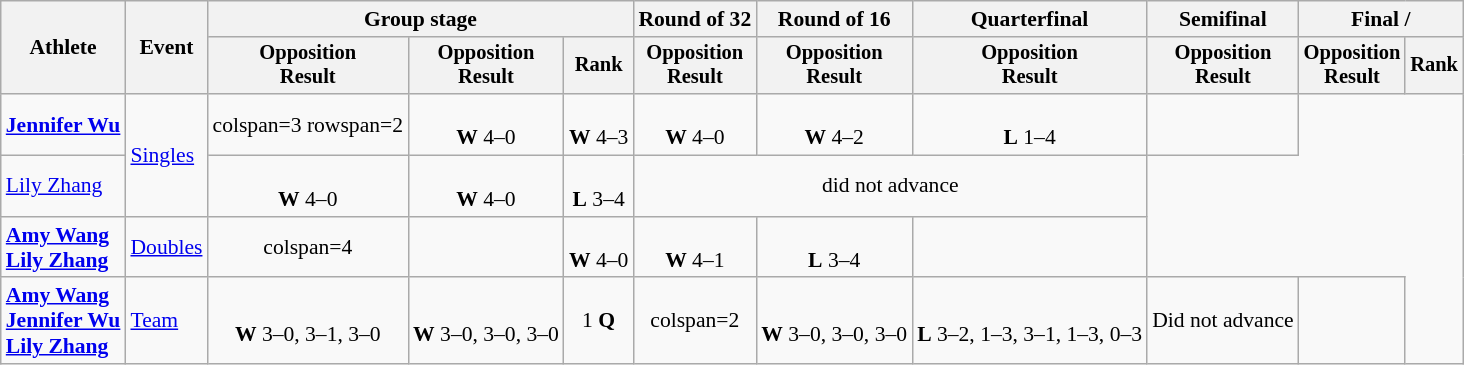<table class=wikitable style=font-size:90%;text-align:center>
<tr>
<th rowspan=2>Athlete</th>
<th rowspan=2>Event</th>
<th colspan=3>Group stage</th>
<th>Round of 32</th>
<th>Round of 16</th>
<th>Quarterfinal</th>
<th>Semifinal</th>
<th colspan=2>Final / </th>
</tr>
<tr style=font-size:95%>
<th>Opposition<br>Result</th>
<th>Opposition<br>Result</th>
<th>Rank</th>
<th>Opposition<br>Result</th>
<th>Opposition<br>Result</th>
<th>Opposition<br>Result</th>
<th>Opposition<br>Result</th>
<th>Opposition<br>Result</th>
<th>Rank</th>
</tr>
<tr>
<td align=left><strong><a href='#'>Jennifer Wu</a></strong></td>
<td align=left rowspan=2><a href='#'>Singles</a></td>
<td>colspan=3 rowspan=2 </td>
<td><br><strong>W</strong> 4–0</td>
<td><br><strong>W</strong> 4–3</td>
<td><br><strong>W</strong> 4–0</td>
<td><br><strong>W</strong> 4–2</td>
<td><br><strong>L</strong> 1–4</td>
<td></td>
</tr>
<tr>
<td align=left><a href='#'>Lily Zhang</a></td>
<td><br><strong>W</strong> 4–0</td>
<td><br><strong>W</strong> 4–0</td>
<td><br><strong>L</strong> 3–4</td>
<td colspan=3>did not advance</td>
</tr>
<tr>
<td align=left><strong><a href='#'>Amy Wang</a><br><a href='#'>Lily Zhang</a></strong></td>
<td align=left><a href='#'>Doubles</a></td>
<td>colspan=4 </td>
<td></td>
<td><br><strong>W</strong> 4–0</td>
<td><br><strong>W</strong> 4–1</td>
<td><br><strong>L</strong> 3–4</td>
<td></td>
</tr>
<tr>
<td align=left><strong><a href='#'>Amy Wang</a><br><a href='#'>Jennifer Wu</a><br><a href='#'>Lily Zhang</a></strong></td>
<td align=left><a href='#'>Team</a></td>
<td><br><strong>W</strong> 3–0, 3–1, 3–0</td>
<td><br><strong>W</strong> 3–0, 3–0, 3–0</td>
<td>1 <strong>Q</strong></td>
<td>colspan=2 </td>
<td><br><strong>W</strong> 3–0, 3–0, 3–0</td>
<td><br><strong>L</strong> 3–2, 1–3, 3–1, 1–3, 0–3</td>
<td>Did not advance</td>
<td></td>
</tr>
</table>
